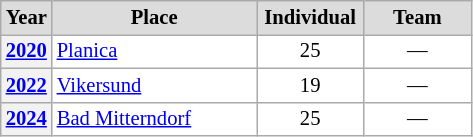<table class="wikitable plainrowheaders" style="background:#fff; font-size:86%; line-height:16px; border:gray solid 1px; border-collapse:collapse;">
<tr style="background:#ccc; text-align:center;">
<th scope="col" style="background:#dcdcdc; width:25px;">Year</th>
<th scope="col" style="background:#dcdcdc; width:130px;">Place</th>
<th scope="col" style="background:#dcdcdc; width:65px;">Individual</th>
<th scope="col" style="background:#dcdcdc; width:65px;">Team</th>
</tr>
<tr>
<th scope=row align=center><a href='#'>2020</a></th>
<td align=left> <a href='#'>Planica</a></td>
<td align=center>25</td>
<td align=center>—</td>
</tr>
<tr>
<th scope=row align=center><a href='#'>2022</a></th>
<td align=left> <a href='#'>Vikersund</a></td>
<td align=center>19</td>
<td align=center>—</td>
</tr>
<tr>
<th scope=row align=center><a href='#'>2024</a></th>
<td align=left> <a href='#'>Bad Mitterndorf</a></td>
<td align=center>25</td>
<td align=center>—</td>
</tr>
</table>
